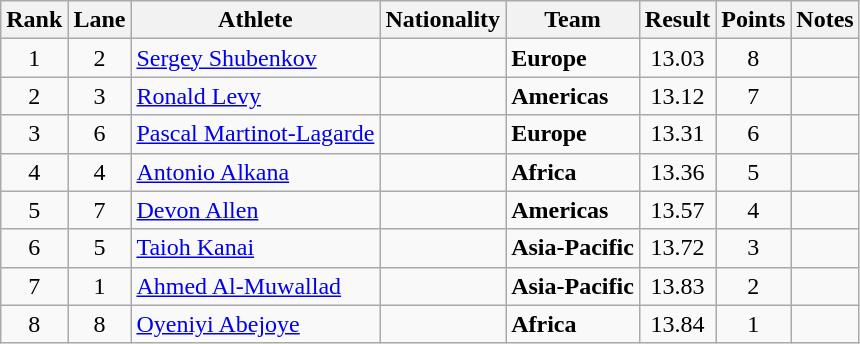<table class="wikitable sortable" style="text-align:center">
<tr>
<th>Rank</th>
<th>Lane</th>
<th>Athlete</th>
<th>Nationality</th>
<th>Team</th>
<th>Result</th>
<th>Points</th>
<th>Notes</th>
</tr>
<tr>
<td>1</td>
<td>2</td>
<td align="left"><a href='#'>Sergey Shubenkov</a></td>
<td align=left></td>
<td align=left><strong>Europe</strong></td>
<td>13.03</td>
<td>8</td>
<td></td>
</tr>
<tr>
<td>2</td>
<td>3</td>
<td align="left"><a href='#'>Ronald Levy</a></td>
<td align=left></td>
<td align=left><strong>Americas</strong></td>
<td>13.12</td>
<td>7</td>
<td></td>
</tr>
<tr>
<td>3</td>
<td>6</td>
<td align="left"><a href='#'>Pascal Martinot-Lagarde</a></td>
<td align=left></td>
<td align=left><strong>Europe</strong></td>
<td>13.31</td>
<td>6</td>
<td></td>
</tr>
<tr>
<td>4</td>
<td>4</td>
<td align="left"><a href='#'>Antonio Alkana</a></td>
<td align=left></td>
<td align=left><strong>Africa</strong></td>
<td>13.36</td>
<td>5</td>
<td></td>
</tr>
<tr>
<td>5</td>
<td>7</td>
<td align="left"><a href='#'>Devon Allen</a></td>
<td align=left></td>
<td align=left><strong>Americas</strong></td>
<td>13.57</td>
<td>4</td>
<td></td>
</tr>
<tr>
<td>6</td>
<td>5</td>
<td align="left"><a href='#'>Taioh Kanai</a></td>
<td align=left></td>
<td align=left><strong>Asia-Pacific</strong></td>
<td>13.72</td>
<td>3</td>
<td></td>
</tr>
<tr>
<td>7</td>
<td>1</td>
<td align="left"><a href='#'>Ahmed Al-Muwallad</a></td>
<td align=left></td>
<td align=left><strong>Asia-Pacific</strong></td>
<td>13.83</td>
<td>2</td>
<td></td>
</tr>
<tr>
<td>8</td>
<td>8</td>
<td align="left"><a href='#'>Oyeniyi Abejoye</a></td>
<td align=left></td>
<td align=left><strong>Africa</strong></td>
<td>13.84</td>
<td>1</td>
<td></td>
</tr>
</table>
